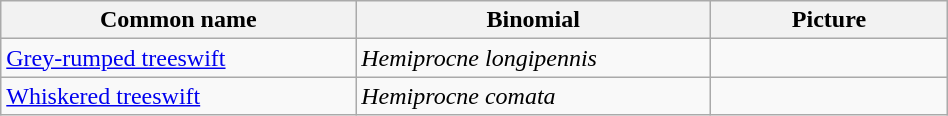<table width=50% class="wikitable">
<tr>
<th width=30%>Common name</th>
<th width=30%>Binomial</th>
<th width=20%>Picture</th>
</tr>
<tr>
<td><a href='#'>Grey-rumped treeswift</a></td>
<td><em>Hemiprocne longipennis</em></td>
<td></td>
</tr>
<tr>
<td><a href='#'>Whiskered treeswift</a></td>
<td><em>Hemiprocne comata</em></td>
<td></td>
</tr>
</table>
